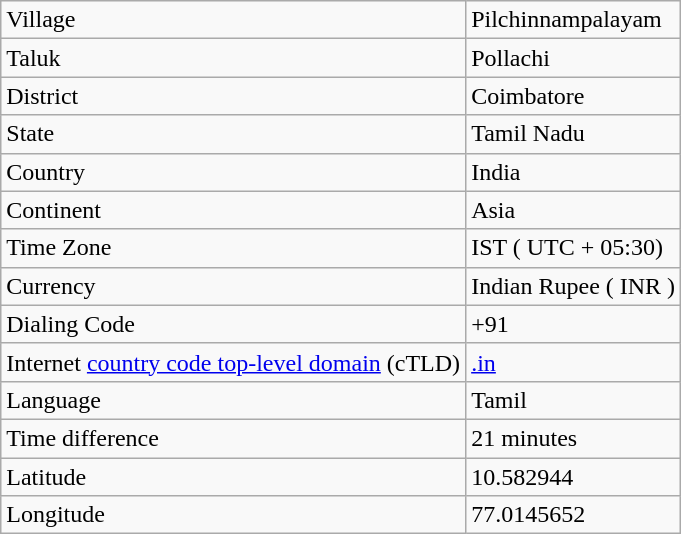<table class="wikitable">
<tr>
<td>Village</td>
<td>Pilchinnampalayam</td>
</tr>
<tr>
<td>Taluk</td>
<td>Pollachi</td>
</tr>
<tr>
<td>District</td>
<td>Coimbatore</td>
</tr>
<tr>
<td>State</td>
<td>Tamil Nadu</td>
</tr>
<tr>
<td>Country</td>
<td>India</td>
</tr>
<tr>
<td>Continent</td>
<td>Asia</td>
</tr>
<tr>
<td>Time Zone</td>
<td>IST ( UTC + 05:30)</td>
</tr>
<tr>
<td>Currency</td>
<td>Indian Rupee ( INR )</td>
</tr>
<tr>
<td>Dialing Code</td>
<td>+91</td>
</tr>
<tr>
<td>Internet <a href='#'>country code top-level domain</a> (cTLD)</td>
<td><a href='#'>.in</a></td>
</tr>
<tr>
<td>Language</td>
<td>Tamil</td>
</tr>
<tr>
<td>Time difference</td>
<td>21 minutes</td>
</tr>
<tr>
<td>Latitude</td>
<td>10.582944</td>
</tr>
<tr>
<td>Longitude</td>
<td>77.0145652</td>
</tr>
</table>
